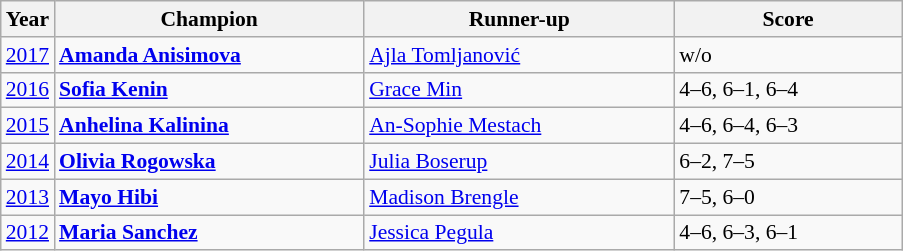<table class="wikitable" style="font-size:90%">
<tr>
<th>Year</th>
<th width="200">Champion</th>
<th width="200">Runner-up</th>
<th width="145">Score</th>
</tr>
<tr>
<td><a href='#'>2017</a></td>
<td> <strong><a href='#'>Amanda Anisimova</a></strong></td>
<td> <a href='#'>Ajla Tomljanović</a></td>
<td>w/o</td>
</tr>
<tr>
<td><a href='#'>2016</a></td>
<td> <strong><a href='#'>Sofia Kenin</a></strong></td>
<td> <a href='#'>Grace Min</a></td>
<td>4–6, 6–1, 6–4</td>
</tr>
<tr>
<td><a href='#'>2015</a></td>
<td> <strong><a href='#'>Anhelina Kalinina</a></strong></td>
<td> <a href='#'>An-Sophie Mestach</a></td>
<td>4–6, 6–4, 6–3</td>
</tr>
<tr>
<td><a href='#'>2014</a></td>
<td> <strong><a href='#'>Olivia Rogowska</a></strong></td>
<td> <a href='#'>Julia Boserup</a></td>
<td>6–2, 7–5</td>
</tr>
<tr>
<td><a href='#'>2013</a></td>
<td> <strong><a href='#'>Mayo Hibi</a></strong></td>
<td> <a href='#'>Madison Brengle</a></td>
<td>7–5, 6–0</td>
</tr>
<tr>
<td><a href='#'>2012</a></td>
<td> <strong><a href='#'>Maria Sanchez</a></strong></td>
<td> <a href='#'>Jessica Pegula</a></td>
<td>4–6, 6–3, 6–1</td>
</tr>
</table>
